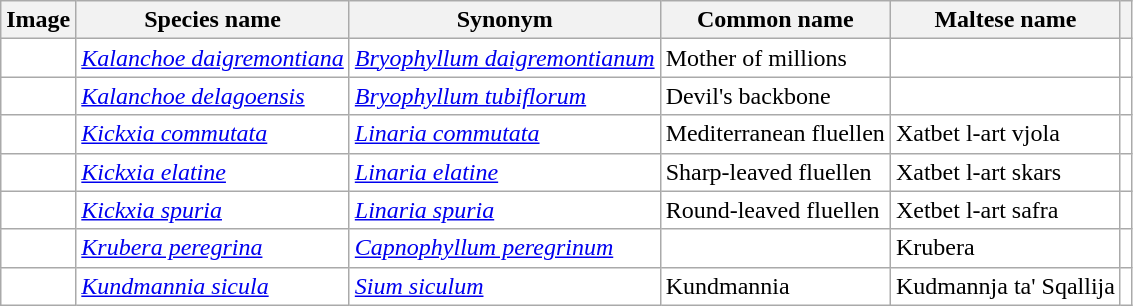<table class="wikitable" style="background: white">
<tr>
<th>Image</th>
<th>Species name</th>
<th>Synonym</th>
<th>Common name</th>
<th>Maltese name</th>
<th></th>
</tr>
<tr>
<td></td>
<td><em><a href='#'>Kalanchoe daigremontiana</a></em></td>
<td><em><a href='#'>Bryophyllum daigremontianum</a></em></td>
<td>Mother of millions</td>
<td></td>
<td></td>
</tr>
<tr>
<td></td>
<td><em><a href='#'>Kalanchoe delagoensis</a></em></td>
<td><em><a href='#'>Bryophyllum tubiflorum</a></em></td>
<td>Devil's backbone</td>
<td></td>
<td></td>
</tr>
<tr>
<td></td>
<td><em><a href='#'>Kickxia commutata</a></em></td>
<td><em><a href='#'>Linaria commutata</a></em></td>
<td>Mediterranean fluellen</td>
<td>Xatbet l-art vjola</td>
<td></td>
</tr>
<tr>
<td></td>
<td><em><a href='#'>Kickxia elatine</a></em></td>
<td><em><a href='#'>Linaria elatine</a></em></td>
<td>Sharp-leaved fluellen</td>
<td>Xatbet l-art skars</td>
<td></td>
</tr>
<tr>
<td></td>
<td><em><a href='#'>Kickxia spuria</a></em></td>
<td><em><a href='#'>Linaria spuria</a></em></td>
<td>Round-leaved fluellen</td>
<td>Xetbet l-art safra</td>
<td></td>
</tr>
<tr>
<td></td>
<td><em><a href='#'>Krubera peregrina</a></em></td>
<td><em><a href='#'>Capnophyllum peregrinum</a></em></td>
<td></td>
<td>Krubera</td>
<td></td>
</tr>
<tr>
<td></td>
<td><em><a href='#'>Kundmannia sicula</a></em></td>
<td><em><a href='#'>Sium siculum</a></em></td>
<td>Kundmannia</td>
<td>Kudmannja ta' Sqallija</td>
<td></td>
</tr>
</table>
